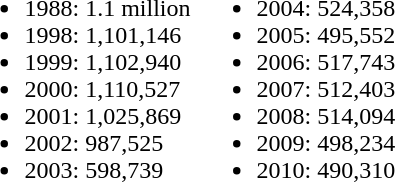<table>
<tr>
<td><br><ul><li>1988: 1.1 million</li><li>1998: 1,101,146</li><li>1999: 1,102,940</li><li>2000: 1,110,527</li><li>2001: 1,025,869</li><li>2002: 987,525</li><li>2003: 598,739</li></ul></td>
<td><br><ul><li>2004: 524,358</li><li>2005: 495,552</li><li>2006: 517,743</li><li>2007: 512,403</li><li>2008: 514,094</li><li>2009: 498,234</li><li>2010: 490,310</li></ul></td>
</tr>
</table>
